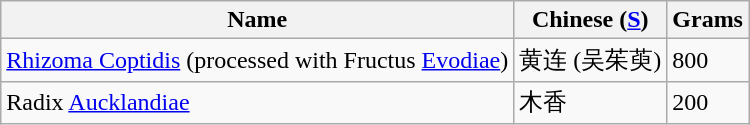<table class="wikitable sortable">
<tr>
<th>Name</th>
<th>Chinese (<a href='#'>S</a>)</th>
<th>Grams</th>
</tr>
<tr>
<td><a href='#'>Rhizoma Coptidis</a> (processed with Fructus <a href='#'>Evodiae</a>)</td>
<td>黄连 (吴茱萸)</td>
<td>800</td>
</tr>
<tr>
<td>Radix <a href='#'>Aucklandiae</a></td>
<td>木香</td>
<td>200</td>
</tr>
</table>
